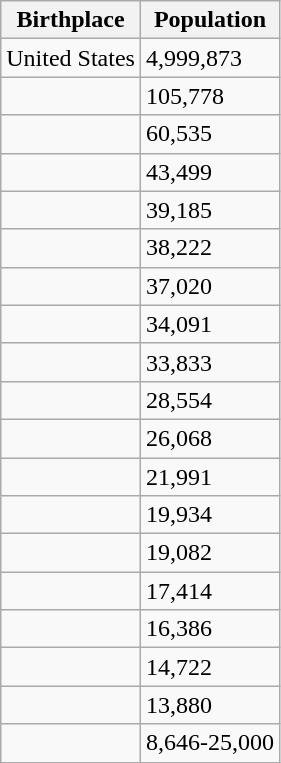<table class="wikitable floatright">
<tr>
<th>Birthplace</th>
<th>Population</th>
</tr>
<tr>
<td>United States</td>
<td>4,999,873</td>
</tr>
<tr>
<td></td>
<td>105,778</td>
</tr>
<tr>
<td></td>
<td>60,535</td>
</tr>
<tr>
<td></td>
<td>43,499</td>
</tr>
<tr>
<td></td>
<td>39,185</td>
</tr>
<tr>
<td></td>
<td>38,222</td>
</tr>
<tr>
<td></td>
<td>37,020</td>
</tr>
<tr>
<td></td>
<td>34,091</td>
</tr>
<tr>
<td></td>
<td>33,833</td>
</tr>
<tr>
<td></td>
<td>28,554</td>
</tr>
<tr>
<td></td>
<td>26,068</td>
</tr>
<tr>
<td></td>
<td>21,991</td>
</tr>
<tr>
<td></td>
<td>19,934</td>
</tr>
<tr>
<td></td>
<td>19,082</td>
</tr>
<tr>
<td></td>
<td>17,414</td>
</tr>
<tr>
<td></td>
<td>16,386</td>
</tr>
<tr>
<td></td>
<td>14,722</td>
</tr>
<tr>
<td></td>
<td>13,880</td>
</tr>
<tr>
<td></td>
<td>8,646-25,000</td>
</tr>
</table>
